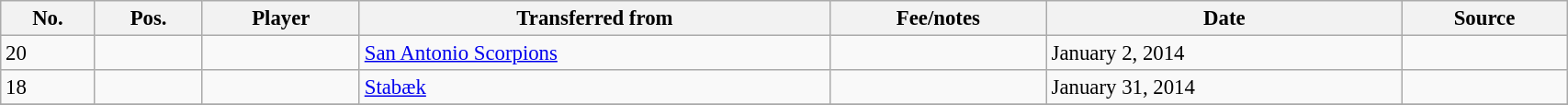<table class="wikitable sortable" style="width:90%; text-align:center; font-size:95%; text-align:left;">
<tr>
<th>No.</th>
<th>Pos.</th>
<th>Player</th>
<th>Transferred from</th>
<th>Fee/notes</th>
<th>Date</th>
<th>Source</th>
</tr>
<tr>
<td>20</td>
<td align=center></td>
<td></td>
<td> <a href='#'>San Antonio Scorpions</a></td>
<td></td>
<td>January 2, 2014</td>
<td></td>
</tr>
<tr>
<td>18</td>
<td align=center></td>
<td></td>
<td> <a href='#'>Stabæk</a></td>
<td></td>
<td>January 31, 2014</td>
<td></td>
</tr>
<tr>
</tr>
</table>
